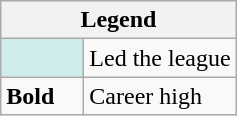<table class="wikitable">
<tr>
<th colspan="2">Legend</th>
</tr>
<tr>
<td style="background:#cfecec; width:3em;"></td>
<td>Led the league</td>
</tr>
<tr>
<td><strong>Bold</strong></td>
<td>Career high</td>
</tr>
</table>
